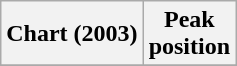<table class="wikitable sortable plainrowheaders" style="text-align:center;" border="1">
<tr>
<th scope="col">Chart (2003)</th>
<th scope="col">Peak<br>position</th>
</tr>
<tr>
</tr>
</table>
